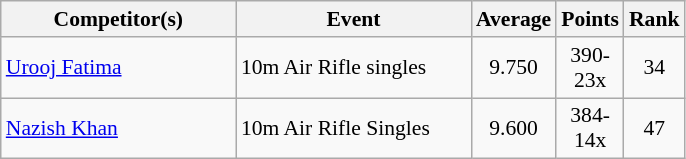<table class=wikitable style="font-size:90%">
<tr>
<th width=150>Competitor(s)</th>
<th width=150>Event</th>
<th width=25>Average</th>
<th width=25>Points</th>
<th width=25>Rank</th>
</tr>
<tr>
<td><a href='#'>Urooj Fatima</a></td>
<td>10m Air Rifle singles</td>
<td style="text-align:center;">9.750</td>
<td style="text-align:center;">390-23x</td>
<td style="text-align:center;">34</td>
</tr>
<tr>
<td><a href='#'>Nazish Khan</a></td>
<td>10m Air Rifle Singles</td>
<td style="text-align:center;">9.600</td>
<td style="text-align:center;">384-14x</td>
<td style="text-align:center;">47</td>
</tr>
</table>
